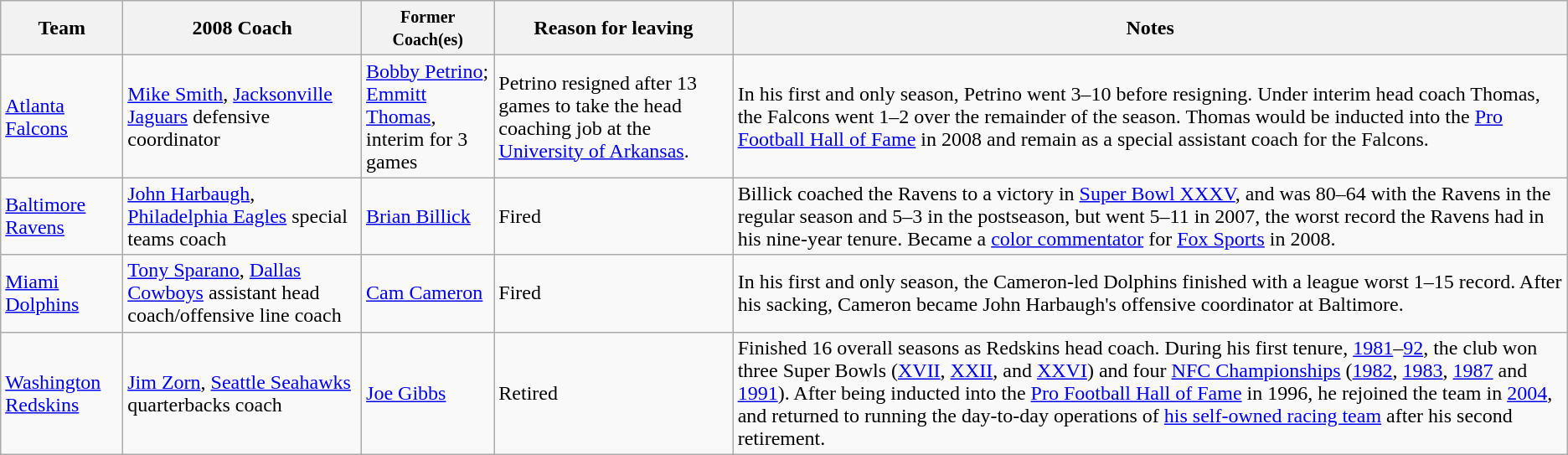<table class="wikitable sortable plainrowheaders">
<tr>
<th>Team</th>
<th>2008 Coach</th>
<th><small>Former Coach(es)</small></th>
<th>Reason for leaving</th>
<th class="unsortable">Notes</th>
</tr>
<tr>
<td><a href='#'>Atlanta Falcons</a></td>
<td><a href='#'>Mike Smith</a>, <a href='#'>Jacksonville Jaguars</a> defensive coordinator</td>
<td><a href='#'>Bobby Petrino</a>; <br><a href='#'>Emmitt Thomas</a>, interim for 3 games</td>
<td>Petrino resigned after 13 games to take the head coaching job at the <a href='#'>University of Arkansas</a>.</td>
<td>In his first and only season, Petrino went 3–10 before resigning. Under interim head coach Thomas, the Falcons went 1–2 over the remainder of the season. Thomas would be inducted into the <a href='#'>Pro Football Hall of Fame</a> in 2008 and remain as a special assistant coach for the Falcons.</td>
</tr>
<tr>
<td><a href='#'>Baltimore Ravens</a></td>
<td><a href='#'>John Harbaugh</a>, <a href='#'>Philadelphia Eagles</a> special teams coach</td>
<td><a href='#'>Brian Billick</a></td>
<td>Fired</td>
<td>Billick coached the Ravens to a victory in <a href='#'>Super Bowl XXXV</a>, and was 80–64 with the Ravens in the regular season and 5–3 in the postseason, but went 5–11 in 2007, the worst record the Ravens had in his nine-year tenure. Became a <a href='#'>color commentator</a> for <a href='#'>Fox Sports</a> in 2008.</td>
</tr>
<tr>
<td><a href='#'>Miami Dolphins</a></td>
<td><a href='#'>Tony Sparano</a>, <a href='#'>Dallas Cowboys</a> assistant head coach/offensive line coach</td>
<td><a href='#'>Cam Cameron</a></td>
<td>Fired</td>
<td>In his first and only season, the Cameron-led Dolphins finished with a league worst 1–15 record. After his sacking, Cameron became John Harbaugh's offensive coordinator at Baltimore.</td>
</tr>
<tr>
<td><a href='#'>Washington Redskins</a></td>
<td><a href='#'>Jim Zorn</a>, <a href='#'>Seattle Seahawks</a> quarterbacks coach</td>
<td><a href='#'>Joe Gibbs</a></td>
<td>Retired</td>
<td>Finished 16 overall seasons as Redskins head coach. During his first tenure, <a href='#'>1981</a>–<a href='#'>92</a>, the club won three Super Bowls (<a href='#'>XVII</a>, <a href='#'>XXII</a>, and <a href='#'>XXVI</a>) and four <a href='#'>NFC Championships</a> (<a href='#'>1982</a>, <a href='#'>1983</a>, <a href='#'>1987</a> and <a href='#'>1991</a>). After being inducted into the <a href='#'>Pro Football Hall of Fame</a> in 1996, he rejoined the team in <a href='#'>2004</a>, and returned to running the day-to-day operations of <a href='#'>his self-owned racing team</a> after his second retirement.</td>
</tr>
</table>
